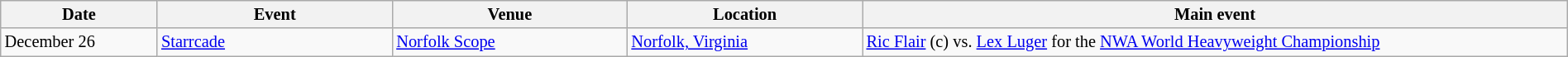<table class="sortable wikitable succession-box" style="font-size:85%; width: 100%">
<tr>
<th width=10%>Date</th>
<th width=15%>Event</th>
<th width=15%>Venue</th>
<th width=15%>Location</th>
<th width=45%>Main event</th>
</tr>
<tr>
<td>December 26</td>
<td><a href='#'>Starrcade</a></td>
<td><a href='#'>Norfolk Scope</a></td>
<td><a href='#'>Norfolk, Virginia</a></td>
<td><a href='#'>Ric Flair</a> (c) vs. <a href='#'>Lex Luger</a> for the <a href='#'>NWA World Heavyweight Championship</a></td>
</tr>
</table>
